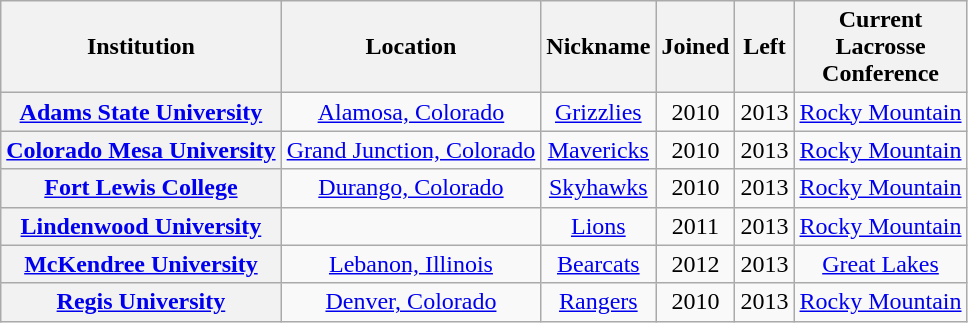<table class="wikitable sortable" style="text-align:center">
<tr>
<th>Institution</th>
<th>Location</th>
<th>Nickname</th>
<th>Joined</th>
<th>Left</th>
<th>Current<br>Lacrosse<br>Conference</th>
</tr>
<tr>
<th><a href='#'>Adams State University</a></th>
<td><a href='#'>Alamosa, Colorado</a></td>
<td><a href='#'>Grizzlies</a></td>
<td>2010</td>
<td>2013</td>
<td><a href='#'>Rocky Mountain</a></td>
</tr>
<tr>
<th><a href='#'>Colorado Mesa University</a></th>
<td><a href='#'>Grand Junction, Colorado</a></td>
<td><a href='#'>Mavericks</a></td>
<td>2010</td>
<td>2013</td>
<td><a href='#'>Rocky Mountain</a></td>
</tr>
<tr>
<th><a href='#'>Fort Lewis College</a></th>
<td><a href='#'>Durango, Colorado</a></td>
<td><a href='#'>Skyhawks</a></td>
<td>2010</td>
<td>2013</td>
<td><a href='#'>Rocky Mountain</a></td>
</tr>
<tr>
<th><a href='#'>Lindenwood University</a></th>
<td></td>
<td><a href='#'>Lions</a></td>
<td>2011</td>
<td>2013</td>
<td><a href='#'>Rocky Mountain</a></td>
</tr>
<tr>
<th><a href='#'>McKendree University</a></th>
<td><a href='#'>Lebanon, Illinois</a></td>
<td><a href='#'>Bearcats</a></td>
<td>2012</td>
<td>2013</td>
<td><a href='#'>Great Lakes</a></td>
</tr>
<tr>
<th><a href='#'>Regis University</a></th>
<td><a href='#'>Denver, Colorado</a></td>
<td><a href='#'>Rangers</a></td>
<td>2010</td>
<td>2013</td>
<td><a href='#'>Rocky Mountain</a></td>
</tr>
</table>
